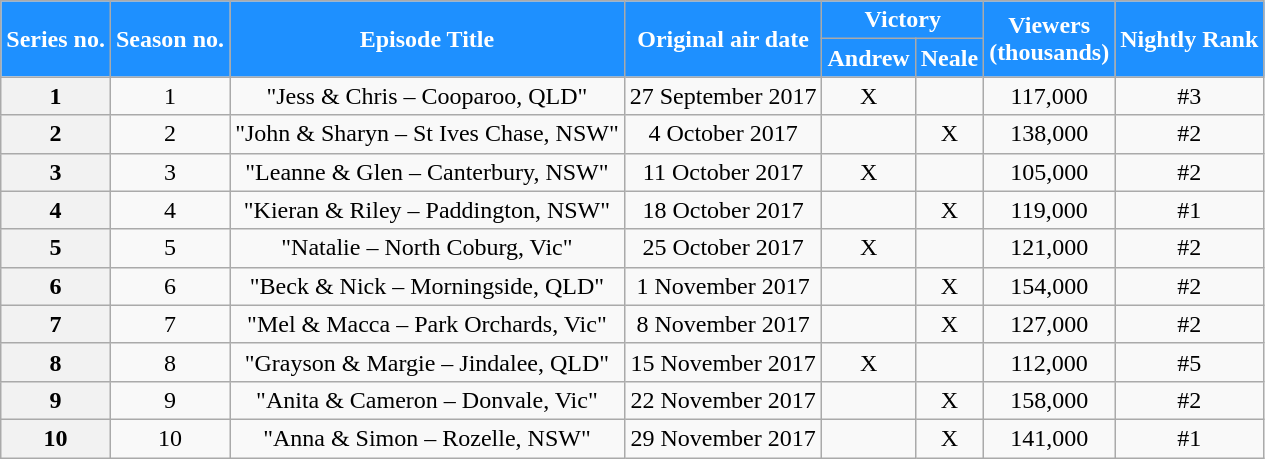<table class="wikitable sortable" style="text-align:center">
<tr>
<th rowspan=2 scope="col" style="background:#1E90FF; color:white;">Series no.</th>
<th rowspan=2 scope="col" style="background:#1E90FF; color:white;">Season no.</th>
<th rowspan=2 scope="col" style="background:#1E90FF; color:white;">Episode Title</th>
<th rowspan=2 scope="col" style="background:#1E90FF; color:white;">Original air date</th>
<th colspan="2" scope="col" style="background:#1E90FF; color:white;">Victory</th>
<th rowspan=2 scope="col" style="background:#1E90FF; color:white;">Viewers<br>(thousands)</th>
<th rowspan=2 scope="col" style="background:#1E90FF; color:white;">Nightly Rank</th>
</tr>
<tr>
<th scope="col" style="background:#1E90FF; color:white;">Andrew</th>
<th scope="col" style="background:#1E90FF; color:white;">Neale</th>
</tr>
<tr>
<th>1</th>
<td>1</td>
<td>"Jess & Chris – Cooparoo, QLD"</td>
<td>27 September 2017</td>
<td>X</td>
<td></td>
<td>117,000</td>
<td>#3</td>
</tr>
<tr>
<th>2</th>
<td>2</td>
<td>"John & Sharyn – St Ives Chase, NSW"</td>
<td>4 October 2017</td>
<td></td>
<td>X</td>
<td>138,000</td>
<td>#2</td>
</tr>
<tr>
<th>3</th>
<td>3</td>
<td>"Leanne & Glen – Canterbury, NSW"</td>
<td>11 October 2017</td>
<td>X</td>
<td></td>
<td>105,000</td>
<td>#2</td>
</tr>
<tr>
<th>4</th>
<td>4</td>
<td>"Kieran & Riley – Paddington, NSW"</td>
<td>18 October 2017</td>
<td></td>
<td>X</td>
<td>119,000</td>
<td>#1</td>
</tr>
<tr>
<th>5</th>
<td>5</td>
<td>"Natalie – North Coburg, Vic"</td>
<td>25 October 2017</td>
<td>X</td>
<td></td>
<td>121,000</td>
<td>#2</td>
</tr>
<tr>
<th>6</th>
<td>6</td>
<td>"Beck & Nick – Morningside, QLD"</td>
<td>1 November 2017</td>
<td></td>
<td>X</td>
<td>154,000</td>
<td>#2</td>
</tr>
<tr>
<th>7</th>
<td>7</td>
<td>"Mel & Macca – Park Orchards, Vic"</td>
<td>8 November 2017</td>
<td></td>
<td>X</td>
<td>127,000</td>
<td>#2</td>
</tr>
<tr>
<th>8</th>
<td>8</td>
<td>"Grayson & Margie – Jindalee, QLD"</td>
<td>15 November 2017</td>
<td>X</td>
<td></td>
<td>112,000</td>
<td>#5</td>
</tr>
<tr>
<th>9</th>
<td>9</td>
<td>"Anita & Cameron – Donvale, Vic"</td>
<td>22 November 2017</td>
<td></td>
<td>X</td>
<td>158,000</td>
<td>#2</td>
</tr>
<tr>
<th>10</th>
<td>10</td>
<td>"Anna & Simon – Rozelle, NSW"</td>
<td>29 November 2017</td>
<td></td>
<td>X</td>
<td>141,000</td>
<td>#1</td>
</tr>
</table>
